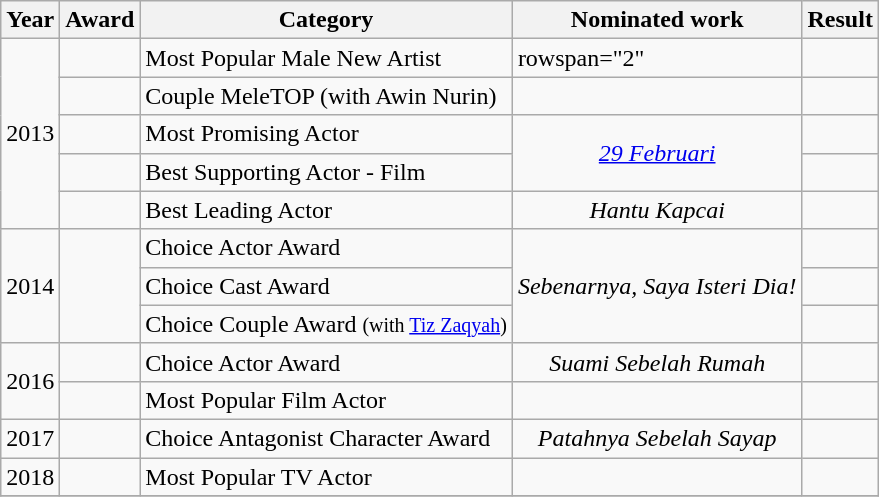<table class="wikitable">
<tr style="text-align:center;">
<th>Year</th>
<th>Award</th>
<th>Category</th>
<th>Nominated work</th>
<th>Result</th>
</tr>
<tr>
<td rowspan="5">2013</td>
<td></td>
<td>Most Popular Male New Artist</td>
<td>rowspan="2" </td>
<td></td>
</tr>
<tr>
<td></td>
<td>Couple MeleTOP (with Awin Nurin)</td>
<td></td>
</tr>
<tr>
<td></td>
<td>Most Promising Actor</td>
<td rowspan="2" style="text-align:center;"><em><a href='#'>29 Februari</a></em></td>
<td></td>
</tr>
<tr>
<td></td>
<td>Best Supporting Actor - Film</td>
<td></td>
</tr>
<tr>
<td></td>
<td>Best Leading Actor</td>
<td style="text-align:center;"><em>Hantu Kapcai</em></td>
<td></td>
</tr>
<tr>
<td rowspan=3>2014</td>
<td rowspan="3"></td>
<td>Choice Actor Award</td>
<td rowspan="3" style="text-align:center"><em>Sebenarnya, Saya Isteri Dia!</em></td>
<td></td>
</tr>
<tr>
<td>Choice Cast Award</td>
<td></td>
</tr>
<tr>
<td>Choice Couple Award <small>(with <a href='#'>Tiz Zaqyah</a>)</small></td>
<td></td>
</tr>
<tr>
<td rowspan=2>2016</td>
<td></td>
<td>Choice Actor Award</td>
<td style="text-align:center;"><em>Suami Sebelah Rumah</em></td>
<td></td>
</tr>
<tr>
<td></td>
<td>Most Popular Film Actor</td>
<td></td>
<td></td>
</tr>
<tr>
<td>2017</td>
<td></td>
<td>Choice Antagonist Character Award</td>
<td style="text-align:center;"><em>Patahnya Sebelah Sayap</em></td>
<td></td>
</tr>
<tr>
<td>2018</td>
<td></td>
<td>Most Popular TV Actor</td>
<td></td>
<td></td>
</tr>
<tr>
</tr>
</table>
